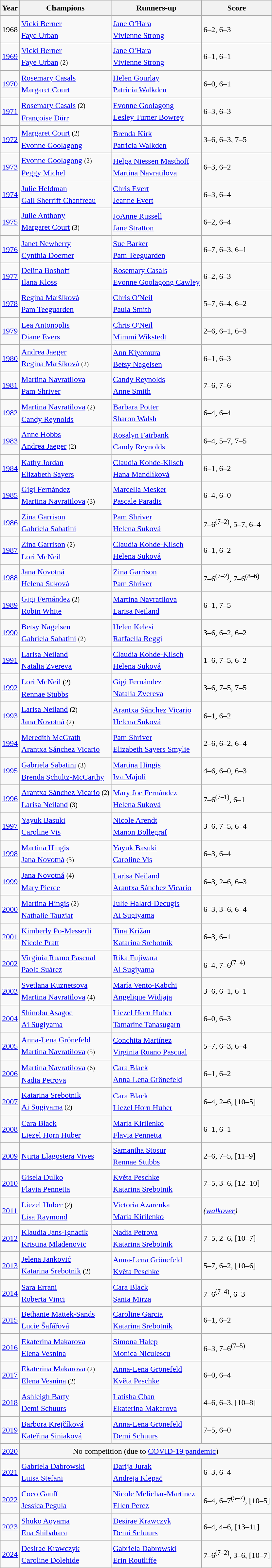<table class="wikitable sortable" style="font-size:1.00em; line-height:1.5em;">
<tr>
<th>Year</th>
<th>Champions</th>
<th>Runners-up</th>
<th>Score</th>
</tr>
<tr>
<td>1968</td>
<td> <a href='#'>Vicki Berner</a> <br>   <a href='#'>Faye Urban</a></td>
<td> <a href='#'>Jane O'Hara</a> <br>   <a href='#'>Vivienne Strong</a></td>
<td>6–2, 6–3</td>
</tr>
<tr>
<td><a href='#'>1969</a></td>
<td> <a href='#'>Vicki Berner</a> <br>   <a href='#'>Faye Urban</a> <small> (2) </small></td>
<td> <a href='#'>Jane O'Hara</a> <br>   <a href='#'>Vivienne Strong</a></td>
<td>6–1, 6–1</td>
</tr>
<tr>
<td><a href='#'>1970</a></td>
<td> <a href='#'>Rosemary Casals</a> <br>   <a href='#'>Margaret Court</a></td>
<td> <a href='#'>Helen Gourlay</a> <br>   <a href='#'>Patricia Walkden</a></td>
<td>6–0, 6–1</td>
</tr>
<tr>
<td><a href='#'>1971</a></td>
<td> <a href='#'>Rosemary Casals</a> <small> (2) </small> <br>   <a href='#'>Françoise Dürr</a></td>
<td> <a href='#'>Evonne Goolagong</a> <br>   <a href='#'>Lesley Turner Bowrey</a></td>
<td>6–3, 6–3</td>
</tr>
<tr>
<td><a href='#'>1972</a></td>
<td> <a href='#'>Margaret Court</a> <small> (2) </small> <br>   <a href='#'>Evonne Goolagong</a></td>
<td> <a href='#'>Brenda Kirk</a> <br>   <a href='#'>Patricia Walkden</a></td>
<td>3–6, 6–3, 7–5</td>
</tr>
<tr>
<td><a href='#'>1973</a></td>
<td> <a href='#'>Evonne Goolagong</a> <small> (2) </small> <br>   <a href='#'>Peggy Michel</a></td>
<td> <a href='#'>Helga Niessen Masthoff</a> <br>   <a href='#'>Martina Navratilova</a></td>
<td>6–3, 6–2</td>
</tr>
<tr>
<td><a href='#'>1974</a></td>
<td> <a href='#'>Julie Heldman</a> <br>   <a href='#'>Gail Sherriff Chanfreau</a></td>
<td> <a href='#'>Chris Evert</a> <br>   <a href='#'>Jeanne Evert</a></td>
<td>6–3, 6–4</td>
</tr>
<tr>
<td><a href='#'>1975</a></td>
<td> <a href='#'>Julie Anthony</a> <br>   <a href='#'>Margaret Court</a> <small> (3) </small></td>
<td> <a href='#'>JoAnne Russell</a> <br>   <a href='#'>Jane Stratton</a></td>
<td>6–2, 6–4</td>
</tr>
<tr>
<td><a href='#'>1976</a></td>
<td> <a href='#'>Janet Newberry</a> <br>   <a href='#'>Cynthia Doerner</a></td>
<td> <a href='#'>Sue Barker</a> <br>   <a href='#'>Pam Teeguarden</a></td>
<td>6–7, 6–3, 6–1</td>
</tr>
<tr>
<td><a href='#'>1977</a></td>
<td> <a href='#'>Delina Boshoff</a> <br>   <a href='#'>Ilana Kloss</a></td>
<td> <a href='#'>Rosemary Casals</a> <br>   <a href='#'>Evonne Goolagong Cawley</a></td>
<td>6–2, 6–3</td>
</tr>
<tr>
<td><a href='#'>1978</a></td>
<td> <a href='#'>Regina Maršíková</a> <br>   <a href='#'>Pam Teeguarden</a></td>
<td> <a href='#'>Chris O'Neil</a> <br>   <a href='#'>Paula Smith</a></td>
<td>5–7, 6–4, 6–2</td>
</tr>
<tr>
<td><a href='#'>1979</a></td>
<td> <a href='#'>Lea Antonoplis</a> <br>   <a href='#'>Diane Evers</a></td>
<td> <a href='#'>Chris O'Neil</a> <br>   <a href='#'>Mimmi Wikstedt</a></td>
<td>2–6, 6–1, 6–3</td>
</tr>
<tr>
<td><a href='#'>1980</a></td>
<td> <a href='#'>Andrea Jaeger</a> <br>   <a href='#'>Regina Maršíková</a> <small> (2) </small></td>
<td> <a href='#'>Ann Kiyomura</a> <br>   <a href='#'>Betsy Nagelsen</a></td>
<td>6–1, 6–3</td>
</tr>
<tr>
<td><a href='#'>1981</a></td>
<td> <a href='#'>Martina Navratilova</a> <br>   <a href='#'>Pam Shriver</a></td>
<td> <a href='#'>Candy Reynolds</a> <br>   <a href='#'>Anne Smith</a></td>
<td>7–6, 7–6</td>
</tr>
<tr>
<td><a href='#'>1982</a></td>
<td> <a href='#'>Martina Navratilova</a> <small> (2) </small> <br>   <a href='#'>Candy Reynolds</a></td>
<td> <a href='#'>Barbara Potter</a> <br>   <a href='#'>Sharon Walsh</a></td>
<td>6–4, 6–4</td>
</tr>
<tr>
<td><a href='#'>1983</a></td>
<td> <a href='#'>Anne Hobbs</a> <br>   <a href='#'>Andrea Jaeger</a> <small> (2) </small></td>
<td> <a href='#'>Rosalyn Fairbank</a> <br>   <a href='#'>Candy Reynolds</a></td>
<td>6–4, 5–7, 7–5</td>
</tr>
<tr>
<td><a href='#'>1984</a></td>
<td> <a href='#'>Kathy Jordan</a> <br>   <a href='#'>Elizabeth Sayers</a></td>
<td> <a href='#'>Claudia Kohde-Kilsch</a> <br>   <a href='#'>Hana Mandlíková</a></td>
<td>6–1, 6–2</td>
</tr>
<tr>
<td><a href='#'>1985</a></td>
<td> <a href='#'>Gigi Fernández</a> <br>   <a href='#'>Martina Navratilova</a> <small> (3) </small></td>
<td> <a href='#'>Marcella Mesker</a> <br>   <a href='#'>Pascale Paradis</a></td>
<td>6–4, 6–0</td>
</tr>
<tr>
<td><a href='#'>1986</a></td>
<td> <a href='#'>Zina Garrison</a> <br>   <a href='#'>Gabriela Sabatini</a></td>
<td> <a href='#'>Pam Shriver</a> <br>   <a href='#'>Helena Suková</a></td>
<td>7–6<sup>(7–2)</sup>, 5–7, 6–4</td>
</tr>
<tr>
<td><a href='#'>1987</a></td>
<td> <a href='#'>Zina Garrison</a> <small> (2) </small> <br>   <a href='#'>Lori McNeil</a></td>
<td> <a href='#'>Claudia Kohde-Kilsch</a> <br>   <a href='#'>Helena Suková</a></td>
<td>6–1, 6–2</td>
</tr>
<tr>
<td><a href='#'>1988</a></td>
<td> <a href='#'>Jana Novotná</a> <br>   <a href='#'>Helena Suková</a></td>
<td> <a href='#'>Zina Garrison</a> <br>   <a href='#'>Pam Shriver</a></td>
<td>7–6<sup>(7–2)</sup>, 7–6<sup>(8–6)</sup></td>
</tr>
<tr>
<td><a href='#'>1989</a></td>
<td> <a href='#'>Gigi Fernández</a> <small> (2) </small> <br>   <a href='#'>Robin White</a></td>
<td> <a href='#'>Martina Navratilova</a> <br>   <a href='#'>Larisa Neiland</a></td>
<td>6–1, 7–5</td>
</tr>
<tr>
<td><a href='#'>1990</a></td>
<td> <a href='#'>Betsy Nagelsen</a> <br>   <a href='#'>Gabriela Sabatini</a> <small> (2) </small></td>
<td> <a href='#'>Helen Kelesi</a> <br>   <a href='#'>Raffaella Reggi</a></td>
<td>3–6, 6–2, 6–2</td>
</tr>
<tr>
<td><a href='#'>1991</a></td>
<td> <a href='#'>Larisa Neiland</a> <br>   <a href='#'>Natalia Zvereva</a></td>
<td> <a href='#'>Claudia Kohde-Kilsch</a> <br>   <a href='#'>Helena Suková</a></td>
<td>1–6, 7–5, 6–2</td>
</tr>
<tr>
<td><a href='#'>1992</a></td>
<td> <a href='#'>Lori McNeil</a> <small> (2) </small> <br>   <a href='#'>Rennae Stubbs</a></td>
<td> <a href='#'>Gigi Fernández</a> <br>   <a href='#'>Natalia Zvereva</a></td>
<td>3–6, 7–5, 7–5</td>
</tr>
<tr>
<td><a href='#'>1993</a></td>
<td> <a href='#'>Larisa Neiland</a> <small> (2) </small> <br>   <a href='#'>Jana Novotná</a> <small> (2) </small></td>
<td> <a href='#'>Arantxa Sánchez Vicario</a> <br>   <a href='#'>Helena Suková</a></td>
<td>6–1, 6–2</td>
</tr>
<tr>
<td><a href='#'>1994</a></td>
<td> <a href='#'>Meredith McGrath</a> <br>   <a href='#'>Arantxa Sánchez Vicario</a></td>
<td> <a href='#'>Pam Shriver</a> <br>   <a href='#'>Elizabeth Sayers Smylie</a></td>
<td>2–6, 6–2, 6–4</td>
</tr>
<tr>
<td><a href='#'>1995</a></td>
<td> <a href='#'>Gabriela Sabatini</a> <small> (3) </small> <br>   <a href='#'>Brenda Schultz-McCarthy</a></td>
<td> <a href='#'>Martina Hingis</a> <br>   <a href='#'>Iva Majoli</a></td>
<td>4–6, 6–0, 6–3</td>
</tr>
<tr>
<td><a href='#'>1996</a></td>
<td> <a href='#'>Arantxa Sánchez Vicario</a> <small> (2) </small> <br>   <a href='#'>Larisa Neiland</a> <small> (3) </small></td>
<td> <a href='#'>Mary Joe Fernández</a> <br>   <a href='#'>Helena Suková</a></td>
<td>7–6<sup>(7–1)</sup>, 6–1</td>
</tr>
<tr>
<td><a href='#'>1997</a></td>
<td> <a href='#'>Yayuk Basuki</a> <br>   <a href='#'>Caroline Vis</a></td>
<td> <a href='#'>Nicole Arendt</a> <br>   <a href='#'>Manon Bollegraf</a></td>
<td>3–6, 7–5, 6–4</td>
</tr>
<tr>
<td><a href='#'>1998</a></td>
<td> <a href='#'>Martina Hingis</a> <br>   <a href='#'>Jana Novotná</a> <small> (3) </small></td>
<td> <a href='#'>Yayuk Basuki</a> <br>   <a href='#'>Caroline Vis</a></td>
<td>6–3, 6–4</td>
</tr>
<tr>
<td><a href='#'>1999</a></td>
<td> <a href='#'>Jana Novotná</a> <small> (4) </small> <br>   <a href='#'>Mary Pierce</a></td>
<td> <a href='#'>Larisa Neiland</a> <br>   <a href='#'>Arantxa Sánchez Vicario</a></td>
<td>6–3, 2–6, 6–3</td>
</tr>
<tr>
<td><a href='#'>2000</a></td>
<td> <a href='#'>Martina Hingis</a> <small> (2) </small> <br>   <a href='#'>Nathalie Tauziat</a></td>
<td> <a href='#'>Julie Halard-Decugis</a> <br>   <a href='#'>Ai Sugiyama</a></td>
<td>6–3, 3–6, 6–4</td>
</tr>
<tr>
<td><a href='#'>2001</a></td>
<td> <a href='#'>Kimberly Po-Messerli</a> <br>   <a href='#'>Nicole Pratt</a></td>
<td> <a href='#'>Tina Križan</a> <br>   <a href='#'>Katarina Srebotnik</a></td>
<td>6–3, 6–1</td>
</tr>
<tr>
<td><a href='#'>2002</a></td>
<td> <a href='#'>Virginia Ruano Pascual</a> <br>   <a href='#'>Paola Suárez</a></td>
<td> <a href='#'>Rika Fujiwara</a> <br>   <a href='#'>Ai Sugiyama</a></td>
<td>6–4, 7–6<sup>(7–4)</sup></td>
</tr>
<tr>
<td><a href='#'>2003</a></td>
<td> <a href='#'>Svetlana Kuznetsova</a> <br>   <a href='#'>Martina Navratilova</a> <small> (4) </small></td>
<td> <a href='#'>María Vento-Kabchi</a> <br>   <a href='#'>Angelique Widjaja</a></td>
<td>3–6, 6–1, 6–1</td>
</tr>
<tr>
<td><a href='#'>2004</a></td>
<td> <a href='#'>Shinobu Asagoe</a> <br>   <a href='#'>Ai Sugiyama</a></td>
<td> <a href='#'>Liezel Horn Huber</a> <br>   <a href='#'>Tamarine Tanasugarn</a></td>
<td>6–0, 6–3</td>
</tr>
<tr>
<td><a href='#'>2005</a></td>
<td> <a href='#'>Anna-Lena Grönefeld</a> <br>   <a href='#'>Martina Navratilova</a> <small> (5) </small></td>
<td> <a href='#'>Conchita Martínez</a> <br>   <a href='#'>Virginia Ruano Pascual</a></td>
<td>5–7, 6–3, 6–4</td>
</tr>
<tr>
<td><a href='#'>2006</a></td>
<td> <a href='#'>Martina Navratilova</a> <small> (6) </small> <br>   <a href='#'>Nadia Petrova</a></td>
<td> <a href='#'>Cara Black</a> <br>   <a href='#'>Anna-Lena Grönefeld</a></td>
<td>6–1, 6–2</td>
</tr>
<tr>
<td><a href='#'>2007</a></td>
<td> <a href='#'>Katarina Srebotnik</a> <br>   <a href='#'>Ai Sugiyama</a> <small> (2) </small></td>
<td> <a href='#'>Cara Black</a> <br>   <a href='#'>Liezel Horn Huber</a></td>
<td>6–4, 2–6, [10–5]</td>
</tr>
<tr>
<td><a href='#'>2008</a></td>
<td> <a href='#'>Cara Black</a> <br>  <a href='#'>Liezel Horn Huber</a></td>
<td> <a href='#'>Maria Kirilenko</a> <br>   <a href='#'>Flavia Pennetta</a></td>
<td>6–1, 6–1</td>
</tr>
<tr>
<td><a href='#'>2009</a></td>
<td> <a href='#'>Nuria Llagostera Vives</a><br></td>
<td> <a href='#'>Samantha Stosur</a><br> <a href='#'>Rennae Stubbs</a></td>
<td>2–6, 7–5, [11–9]</td>
</tr>
<tr>
<td><a href='#'>2010</a></td>
<td> <a href='#'>Gisela Dulko</a> <br>  <a href='#'>Flavia Pennetta</a></td>
<td> <a href='#'>Květa Peschke</a> <br>  <a href='#'>Katarina Srebotnik</a></td>
<td>7–5, 3–6, [12–10]</td>
</tr>
<tr>
<td><a href='#'>2011</a></td>
<td> <a href='#'>Liezel Huber</a> <small> (2) </small> <br>  <a href='#'>Lisa Raymond</a></td>
<td> <a href='#'>Victoria Azarenka</a> <br>  <a href='#'>Maria Kirilenko</a></td>
<td><em>(<a href='#'>walkover</a>)</em></td>
</tr>
<tr>
<td><a href='#'>2012</a></td>
<td> <a href='#'>Klaudia Jans-Ignacik</a> <br>  <a href='#'>Kristina Mladenovic</a></td>
<td> <a href='#'>Nadia Petrova</a> <br>  <a href='#'>Katarina Srebotnik</a></td>
<td>7–5, 2–6, [10–7]</td>
</tr>
<tr>
<td><a href='#'>2013</a></td>
<td> <a href='#'>Jelena Janković</a> <br>  <a href='#'>Katarina Srebotnik</a> <small> (2) </small></td>
<td> <a href='#'>Anna-Lena Grönefeld</a> <br>  <a href='#'>Květa Peschke</a></td>
<td>5–7, 6–2, [10–6]</td>
</tr>
<tr>
<td><a href='#'>2014</a></td>
<td> <a href='#'>Sara Errani</a> <br>  <a href='#'>Roberta Vinci</a></td>
<td> <a href='#'>Cara Black</a> <br>  <a href='#'>Sania Mirza</a></td>
<td>7–6<sup>(7–4)</sup>, 6–3</td>
</tr>
<tr>
<td><a href='#'>2015</a></td>
<td> <a href='#'>Bethanie Mattek-Sands</a> <br>  <a href='#'>Lucie Šafářová</a></td>
<td> <a href='#'>Caroline Garcia</a> <br>  <a href='#'>Katarina Srebotnik</a></td>
<td>6–1, 6–2</td>
</tr>
<tr>
<td><a href='#'>2016</a></td>
<td> <a href='#'>Ekaterina Makarova</a> <br>  <a href='#'>Elena Vesnina</a></td>
<td> <a href='#'>Simona Halep</a> <br>  <a href='#'>Monica Niculescu</a></td>
<td>6–3, 7–6<sup>(7–5)</sup></td>
</tr>
<tr>
<td><a href='#'>2017</a></td>
<td> <a href='#'>Ekaterina Makarova</a> <small> (2) </small> <br>  <a href='#'>Elena Vesnina</a> <small> (2) </small></td>
<td> <a href='#'>Anna-Lena Grönefeld</a> <br>  <a href='#'>Květa Peschke</a></td>
<td>6–0, 6–4</td>
</tr>
<tr>
<td><a href='#'>2018</a></td>
<td> <a href='#'>Ashleigh Barty</a> <br>  <a href='#'>Demi Schuurs</a></td>
<td> <a href='#'>Latisha Chan</a> <br>  <a href='#'>Ekaterina Makarova</a></td>
<td>4–6, 6–3, [10–8]</td>
</tr>
<tr>
<td><a href='#'>2019</a></td>
<td> <a href='#'>Barbora Krejčíková</a> <br>  <a href='#'>Kateřina Siniaková</a></td>
<td> <a href='#'>Anna-Lena Grönefeld</a> <br>  <a href='#'>Demi Schuurs</a></td>
<td>7–5, 6–0</td>
</tr>
<tr>
<td><a href='#'>2020</a></td>
<td colspan="3" bgcolor="#f5f5f5" align="center">No competition (due to <a href='#'>COVID-19 pandemic</a>)</td>
</tr>
<tr>
<td><a href='#'>2021</a></td>
<td> <a href='#'>Gabriela Dabrowski</a> <br>  <a href='#'>Luisa Stefani</a></td>
<td> <a href='#'>Darija Jurak</a> <br>  <a href='#'>Andreja Klepač</a></td>
<td>6–3, 6–4</td>
</tr>
<tr>
<td><a href='#'>2022</a></td>
<td> <a href='#'>Coco Gauff</a> <br>  <a href='#'>Jessica Pegula</a></td>
<td> <a href='#'>Nicole Melichar-Martinez</a> <br>  <a href='#'>Ellen Perez</a></td>
<td>6–4, 6–7<sup>(5–7)</sup>, [10–5]</td>
</tr>
<tr>
<td><a href='#'>2023</a></td>
<td> <a href='#'>Shuko Aoyama</a> <br>  <a href='#'>Ena Shibahara</a></td>
<td> <a href='#'>Desirae Krawczyk</a> <br>  <a href='#'>Demi Schuurs</a></td>
<td>6–4, 4–6, [13–11]</td>
</tr>
<tr>
<td><a href='#'>2024</a></td>
<td> <a href='#'>Desirae Krawczyk</a> <br>  <a href='#'>Caroline Dolehide</a></td>
<td> <a href='#'>Gabriela Dabrowski</a> <br>  <a href='#'>Erin Routliffe</a></td>
<td>7–6<sup>(7–2)</sup>, 3–6, [10–7]</td>
</tr>
</table>
